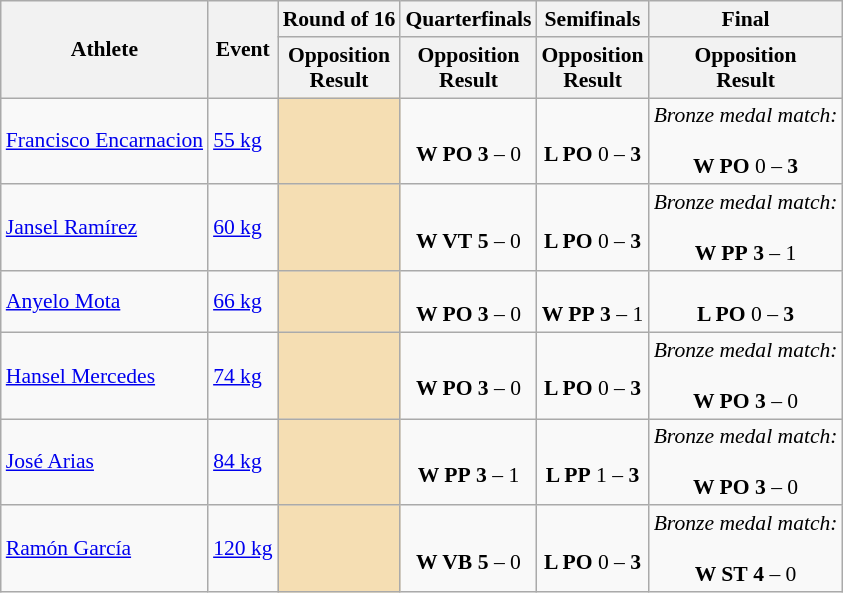<table class="wikitable" border="1" style="font-size:90%">
<tr>
<th rowspan=2>Athlete</th>
<th rowspan=2>Event</th>
<th>Round of 16</th>
<th>Quarterfinals</th>
<th>Semifinals</th>
<th>Final</th>
</tr>
<tr>
<th>Opposition<br>Result</th>
<th>Opposition<br>Result</th>
<th>Opposition<br>Result</th>
<th>Opposition<br>Result</th>
</tr>
<tr>
<td><a href='#'>Francisco Encarnacion</a></td>
<td><a href='#'>55 kg</a></td>
<td bgcolor=wheat></td>
<td align=center><br><strong>W PO</strong> <strong>3</strong> – 0</td>
<td align=center><br><strong>L PO</strong> 0 – <strong>3</strong></td>
<td align=center><em>Bronze medal match:</em><br><br><strong>W PO</strong> 0 – <strong>3</strong><br></td>
</tr>
<tr>
<td><a href='#'>Jansel Ramírez</a></td>
<td><a href='#'>60 kg</a></td>
<td bgcolor=wheat></td>
<td align=center><br><strong>W VT</strong> <strong>5</strong> – 0</td>
<td align=center><br><strong>L PO</strong> 0 – <strong>3</strong></td>
<td align=center><em>Bronze medal match:</em><br><br><strong>W PP</strong> <strong>3</strong> – 1<br></td>
</tr>
<tr>
<td><a href='#'>Anyelo Mota</a></td>
<td><a href='#'>66 kg</a></td>
<td bgcolor=wheat></td>
<td align=center><br><strong>W PO</strong> <strong>3</strong> – 0</td>
<td align=center><br><strong>W PP</strong> <strong>3</strong> – 1</td>
<td align=center><br><strong>L PO</strong> 0 – <strong>3</strong><br></td>
</tr>
<tr>
<td><a href='#'>Hansel Mercedes</a></td>
<td><a href='#'>74 kg</a></td>
<td bgcolor=wheat></td>
<td align=center><br><strong>W PO</strong> <strong>3</strong> – 0</td>
<td align=center><br><strong>L PO</strong> 0 – <strong>3</strong></td>
<td align=center><em>Bronze medal match:</em><br><br><strong>W PO</strong> <strong>3</strong> – 0<br></td>
</tr>
<tr>
<td><a href='#'>José Arias</a></td>
<td><a href='#'>84 kg</a></td>
<td bgcolor=wheat></td>
<td align=center><br><strong>W PP</strong> <strong>3</strong> – 1</td>
<td align=center><br><strong>L PP</strong> 1 – <strong>3</strong></td>
<td align=center><em>Bronze medal match:</em><br><br><strong>W PO</strong> <strong>3</strong> – 0<br></td>
</tr>
<tr>
<td><a href='#'>Ramón García</a></td>
<td><a href='#'>120 kg</a></td>
<td bgcolor=wheat></td>
<td align=center><br><strong>W VB</strong> <strong>5</strong> – 0</td>
<td align=center><br><strong>L PO</strong> 0 – <strong>3</strong></td>
<td align=center><em>Bronze medal match:</em><br><br><strong>W ST</strong> <strong>4</strong> – 0<br></td>
</tr>
</table>
